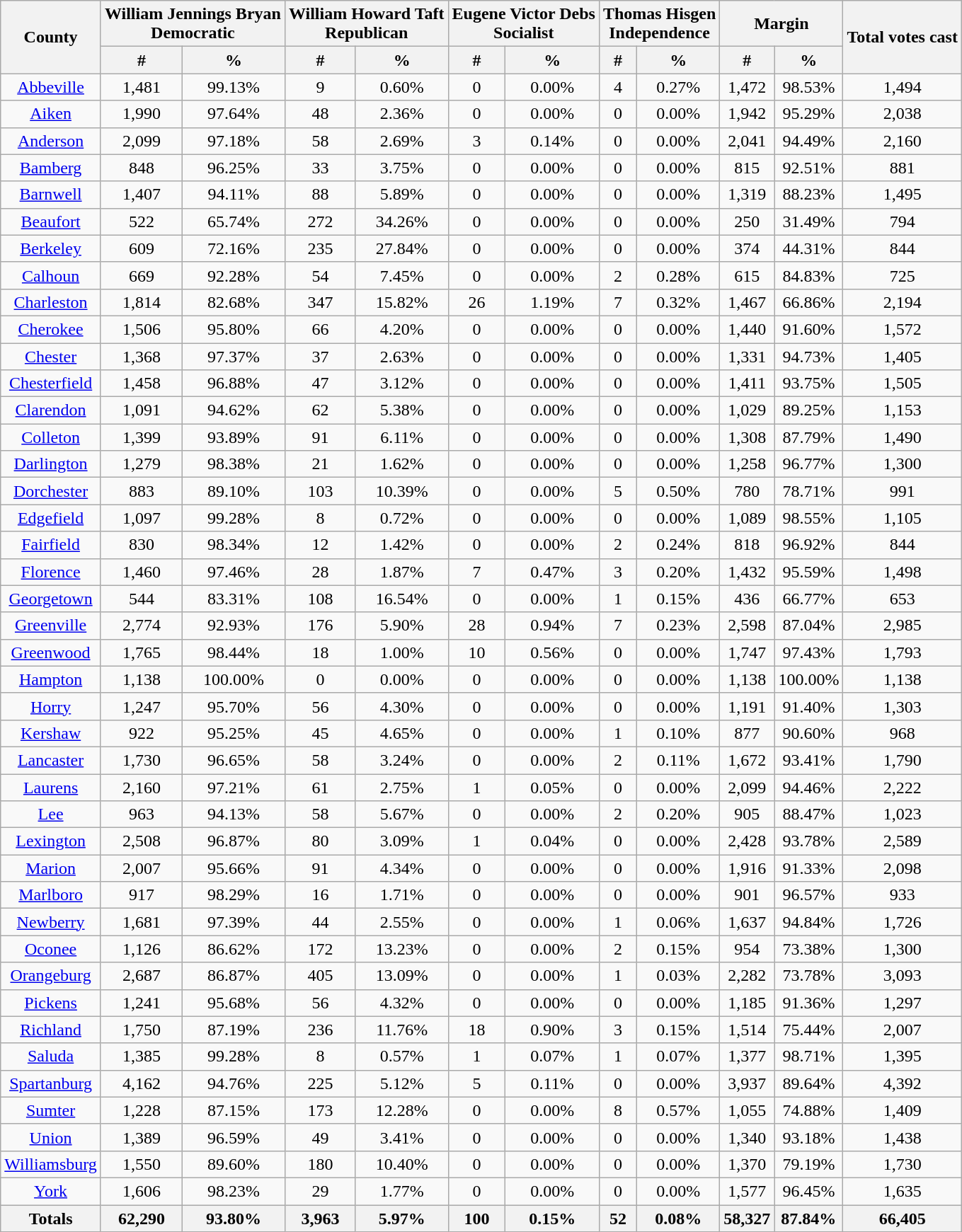<table class="wikitable sortable mw-collapsible mw-collapsed">
<tr>
<th rowspan="2">County</th>
<th colspan="2">William Jennings Bryan<br>Democratic</th>
<th colspan="2">William Howard Taft<br>Republican</th>
<th colspan="2">Eugene Victor Debs<br>Socialist</th>
<th colspan="2">Thomas Hisgen<br>Independence</th>
<th colspan="2">Margin</th>
<th rowspan="2">Total votes cast</th>
</tr>
<tr>
<th data-sort-type="number">#</th>
<th data-sort-type="number">%</th>
<th data-sort-type="number">#</th>
<th data-sort-type="number">%</th>
<th data-sort-type="number">#</th>
<th data-sort-type="number">%</th>
<th data-sort-type="number">#</th>
<th data-sort-type="number">%</th>
<th data-sort-type="number">#</th>
<th data-sort-type="number">%</th>
</tr>
<tr style="text-align:center;">
<td><a href='#'>Abbeville</a></td>
<td>1,481</td>
<td>99.13%</td>
<td>9</td>
<td>0.60%</td>
<td>0</td>
<td>0.00%</td>
<td>4</td>
<td>0.27%</td>
<td>1,472</td>
<td>98.53%</td>
<td>1,494</td>
</tr>
<tr style="text-align:center;">
<td><a href='#'>Aiken</a></td>
<td>1,990</td>
<td>97.64%</td>
<td>48</td>
<td>2.36%</td>
<td>0</td>
<td>0.00%</td>
<td>0</td>
<td>0.00%</td>
<td>1,942</td>
<td>95.29%</td>
<td>2,038</td>
</tr>
<tr style="text-align:center;">
<td><a href='#'>Anderson</a></td>
<td>2,099</td>
<td>97.18%</td>
<td>58</td>
<td>2.69%</td>
<td>3</td>
<td>0.14%</td>
<td>0</td>
<td>0.00%</td>
<td>2,041</td>
<td>94.49%</td>
<td>2,160</td>
</tr>
<tr style="text-align:center;">
<td><a href='#'>Bamberg</a></td>
<td>848</td>
<td>96.25%</td>
<td>33</td>
<td>3.75%</td>
<td>0</td>
<td>0.00%</td>
<td>0</td>
<td>0.00%</td>
<td>815</td>
<td>92.51%</td>
<td>881</td>
</tr>
<tr style="text-align:center;">
<td><a href='#'>Barnwell</a></td>
<td>1,407</td>
<td>94.11%</td>
<td>88</td>
<td>5.89%</td>
<td>0</td>
<td>0.00%</td>
<td>0</td>
<td>0.00%</td>
<td>1,319</td>
<td>88.23%</td>
<td>1,495</td>
</tr>
<tr style="text-align:center;">
<td><a href='#'>Beaufort</a></td>
<td>522</td>
<td>65.74%</td>
<td>272</td>
<td>34.26%</td>
<td>0</td>
<td>0.00%</td>
<td>0</td>
<td>0.00%</td>
<td>250</td>
<td>31.49%</td>
<td>794</td>
</tr>
<tr style="text-align:center;">
<td><a href='#'>Berkeley</a></td>
<td>609</td>
<td>72.16%</td>
<td>235</td>
<td>27.84%</td>
<td>0</td>
<td>0.00%</td>
<td>0</td>
<td>0.00%</td>
<td>374</td>
<td>44.31%</td>
<td>844</td>
</tr>
<tr style="text-align:center;">
<td><a href='#'>Calhoun</a></td>
<td>669</td>
<td>92.28%</td>
<td>54</td>
<td>7.45%</td>
<td>0</td>
<td>0.00%</td>
<td>2</td>
<td>0.28%</td>
<td>615</td>
<td>84.83%</td>
<td>725</td>
</tr>
<tr style="text-align:center;">
<td><a href='#'>Charleston</a></td>
<td>1,814</td>
<td>82.68%</td>
<td>347</td>
<td>15.82%</td>
<td>26</td>
<td>1.19%</td>
<td>7</td>
<td>0.32%</td>
<td>1,467</td>
<td>66.86%</td>
<td>2,194</td>
</tr>
<tr style="text-align:center;">
<td><a href='#'>Cherokee</a></td>
<td>1,506</td>
<td>95.80%</td>
<td>66</td>
<td>4.20%</td>
<td>0</td>
<td>0.00%</td>
<td>0</td>
<td>0.00%</td>
<td>1,440</td>
<td>91.60%</td>
<td>1,572</td>
</tr>
<tr style="text-align:center;">
<td><a href='#'>Chester</a></td>
<td>1,368</td>
<td>97.37%</td>
<td>37</td>
<td>2.63%</td>
<td>0</td>
<td>0.00%</td>
<td>0</td>
<td>0.00%</td>
<td>1,331</td>
<td>94.73%</td>
<td>1,405</td>
</tr>
<tr style="text-align:center;">
<td><a href='#'>Chesterfield</a></td>
<td>1,458</td>
<td>96.88%</td>
<td>47</td>
<td>3.12%</td>
<td>0</td>
<td>0.00%</td>
<td>0</td>
<td>0.00%</td>
<td>1,411</td>
<td>93.75%</td>
<td>1,505</td>
</tr>
<tr style="text-align:center;">
<td><a href='#'>Clarendon</a></td>
<td>1,091</td>
<td>94.62%</td>
<td>62</td>
<td>5.38%</td>
<td>0</td>
<td>0.00%</td>
<td>0</td>
<td>0.00%</td>
<td>1,029</td>
<td>89.25%</td>
<td>1,153</td>
</tr>
<tr style="text-align:center;">
<td><a href='#'>Colleton</a></td>
<td>1,399</td>
<td>93.89%</td>
<td>91</td>
<td>6.11%</td>
<td>0</td>
<td>0.00%</td>
<td>0</td>
<td>0.00%</td>
<td>1,308</td>
<td>87.79%</td>
<td>1,490</td>
</tr>
<tr style="text-align:center;">
<td><a href='#'>Darlington</a></td>
<td>1,279</td>
<td>98.38%</td>
<td>21</td>
<td>1.62%</td>
<td>0</td>
<td>0.00%</td>
<td>0</td>
<td>0.00%</td>
<td>1,258</td>
<td>96.77%</td>
<td>1,300</td>
</tr>
<tr style="text-align:center;">
<td><a href='#'>Dorchester</a></td>
<td>883</td>
<td>89.10%</td>
<td>103</td>
<td>10.39%</td>
<td>0</td>
<td>0.00%</td>
<td>5</td>
<td>0.50%</td>
<td>780</td>
<td>78.71%</td>
<td>991</td>
</tr>
<tr style="text-align:center;">
<td><a href='#'>Edgefield</a></td>
<td>1,097</td>
<td>99.28%</td>
<td>8</td>
<td>0.72%</td>
<td>0</td>
<td>0.00%</td>
<td>0</td>
<td>0.00%</td>
<td>1,089</td>
<td>98.55%</td>
<td>1,105</td>
</tr>
<tr style="text-align:center;">
<td><a href='#'>Fairfield</a></td>
<td>830</td>
<td>98.34%</td>
<td>12</td>
<td>1.42%</td>
<td>0</td>
<td>0.00%</td>
<td>2</td>
<td>0.24%</td>
<td>818</td>
<td>96.92%</td>
<td>844</td>
</tr>
<tr style="text-align:center;">
<td><a href='#'>Florence</a></td>
<td>1,460</td>
<td>97.46%</td>
<td>28</td>
<td>1.87%</td>
<td>7</td>
<td>0.47%</td>
<td>3</td>
<td>0.20%</td>
<td>1,432</td>
<td>95.59%</td>
<td>1,498</td>
</tr>
<tr style="text-align:center;">
<td><a href='#'>Georgetown</a></td>
<td>544</td>
<td>83.31%</td>
<td>108</td>
<td>16.54%</td>
<td>0</td>
<td>0.00%</td>
<td>1</td>
<td>0.15%</td>
<td>436</td>
<td>66.77%</td>
<td>653</td>
</tr>
<tr style="text-align:center;">
<td><a href='#'>Greenville</a></td>
<td>2,774</td>
<td>92.93%</td>
<td>176</td>
<td>5.90%</td>
<td>28</td>
<td>0.94%</td>
<td>7</td>
<td>0.23%</td>
<td>2,598</td>
<td>87.04%</td>
<td>2,985</td>
</tr>
<tr style="text-align:center;">
<td><a href='#'>Greenwood</a></td>
<td>1,765</td>
<td>98.44%</td>
<td>18</td>
<td>1.00%</td>
<td>10</td>
<td>0.56%</td>
<td>0</td>
<td>0.00%</td>
<td>1,747</td>
<td>97.43%</td>
<td>1,793</td>
</tr>
<tr style="text-align:center;">
<td><a href='#'>Hampton</a></td>
<td>1,138</td>
<td>100.00%</td>
<td>0</td>
<td>0.00%</td>
<td>0</td>
<td>0.00%</td>
<td>0</td>
<td>0.00%</td>
<td>1,138</td>
<td>100.00%</td>
<td>1,138</td>
</tr>
<tr style="text-align:center;">
<td><a href='#'>Horry</a></td>
<td>1,247</td>
<td>95.70%</td>
<td>56</td>
<td>4.30%</td>
<td>0</td>
<td>0.00%</td>
<td>0</td>
<td>0.00%</td>
<td>1,191</td>
<td>91.40%</td>
<td>1,303</td>
</tr>
<tr style="text-align:center;">
<td><a href='#'>Kershaw</a></td>
<td>922</td>
<td>95.25%</td>
<td>45</td>
<td>4.65%</td>
<td>0</td>
<td>0.00%</td>
<td>1</td>
<td>0.10%</td>
<td>877</td>
<td>90.60%</td>
<td>968</td>
</tr>
<tr style="text-align:center;">
<td><a href='#'>Lancaster</a></td>
<td>1,730</td>
<td>96.65%</td>
<td>58</td>
<td>3.24%</td>
<td>0</td>
<td>0.00%</td>
<td>2</td>
<td>0.11%</td>
<td>1,672</td>
<td>93.41%</td>
<td>1,790</td>
</tr>
<tr style="text-align:center;">
<td><a href='#'>Laurens</a></td>
<td>2,160</td>
<td>97.21%</td>
<td>61</td>
<td>2.75%</td>
<td>1</td>
<td>0.05%</td>
<td>0</td>
<td>0.00%</td>
<td>2,099</td>
<td>94.46%</td>
<td>2,222</td>
</tr>
<tr style="text-align:center;">
<td><a href='#'>Lee</a></td>
<td>963</td>
<td>94.13%</td>
<td>58</td>
<td>5.67%</td>
<td>0</td>
<td>0.00%</td>
<td>2</td>
<td>0.20%</td>
<td>905</td>
<td>88.47%</td>
<td>1,023</td>
</tr>
<tr style="text-align:center;">
<td><a href='#'>Lexington</a></td>
<td>2,508</td>
<td>96.87%</td>
<td>80</td>
<td>3.09%</td>
<td>1</td>
<td>0.04%</td>
<td>0</td>
<td>0.00%</td>
<td>2,428</td>
<td>93.78%</td>
<td>2,589</td>
</tr>
<tr style="text-align:center;">
<td><a href='#'>Marion</a></td>
<td>2,007</td>
<td>95.66%</td>
<td>91</td>
<td>4.34%</td>
<td>0</td>
<td>0.00%</td>
<td>0</td>
<td>0.00%</td>
<td>1,916</td>
<td>91.33%</td>
<td>2,098</td>
</tr>
<tr style="text-align:center;">
<td><a href='#'>Marlboro</a></td>
<td>917</td>
<td>98.29%</td>
<td>16</td>
<td>1.71%</td>
<td>0</td>
<td>0.00%</td>
<td>0</td>
<td>0.00%</td>
<td>901</td>
<td>96.57%</td>
<td>933</td>
</tr>
<tr style="text-align:center;">
<td><a href='#'>Newberry</a></td>
<td>1,681</td>
<td>97.39%</td>
<td>44</td>
<td>2.55%</td>
<td>0</td>
<td>0.00%</td>
<td>1</td>
<td>0.06%</td>
<td>1,637</td>
<td>94.84%</td>
<td>1,726</td>
</tr>
<tr style="text-align:center;">
<td><a href='#'>Oconee</a></td>
<td>1,126</td>
<td>86.62%</td>
<td>172</td>
<td>13.23%</td>
<td>0</td>
<td>0.00%</td>
<td>2</td>
<td>0.15%</td>
<td>954</td>
<td>73.38%</td>
<td>1,300</td>
</tr>
<tr style="text-align:center;">
<td><a href='#'>Orangeburg</a></td>
<td>2,687</td>
<td>86.87%</td>
<td>405</td>
<td>13.09%</td>
<td>0</td>
<td>0.00%</td>
<td>1</td>
<td>0.03%</td>
<td>2,282</td>
<td>73.78%</td>
<td>3,093</td>
</tr>
<tr style="text-align:center;">
<td><a href='#'>Pickens</a></td>
<td>1,241</td>
<td>95.68%</td>
<td>56</td>
<td>4.32%</td>
<td>0</td>
<td>0.00%</td>
<td>0</td>
<td>0.00%</td>
<td>1,185</td>
<td>91.36%</td>
<td>1,297</td>
</tr>
<tr style="text-align:center;">
<td><a href='#'>Richland</a></td>
<td>1,750</td>
<td>87.19%</td>
<td>236</td>
<td>11.76%</td>
<td>18</td>
<td>0.90%</td>
<td>3</td>
<td>0.15%</td>
<td>1,514</td>
<td>75.44%</td>
<td>2,007</td>
</tr>
<tr style="text-align:center;">
<td><a href='#'>Saluda</a></td>
<td>1,385</td>
<td>99.28%</td>
<td>8</td>
<td>0.57%</td>
<td>1</td>
<td>0.07%</td>
<td>1</td>
<td>0.07%</td>
<td>1,377</td>
<td>98.71%</td>
<td>1,395</td>
</tr>
<tr style="text-align:center;">
<td><a href='#'>Spartanburg</a></td>
<td>4,162</td>
<td>94.76%</td>
<td>225</td>
<td>5.12%</td>
<td>5</td>
<td>0.11%</td>
<td>0</td>
<td>0.00%</td>
<td>3,937</td>
<td>89.64%</td>
<td>4,392</td>
</tr>
<tr style="text-align:center;">
<td><a href='#'>Sumter</a></td>
<td>1,228</td>
<td>87.15%</td>
<td>173</td>
<td>12.28%</td>
<td>0</td>
<td>0.00%</td>
<td>8</td>
<td>0.57%</td>
<td>1,055</td>
<td>74.88%</td>
<td>1,409</td>
</tr>
<tr style="text-align:center;">
<td><a href='#'>Union</a></td>
<td>1,389</td>
<td>96.59%</td>
<td>49</td>
<td>3.41%</td>
<td>0</td>
<td>0.00%</td>
<td>0</td>
<td>0.00%</td>
<td>1,340</td>
<td>93.18%</td>
<td>1,438</td>
</tr>
<tr style="text-align:center;">
<td><a href='#'>Williamsburg</a></td>
<td>1,550</td>
<td>89.60%</td>
<td>180</td>
<td>10.40%</td>
<td>0</td>
<td>0.00%</td>
<td>0</td>
<td>0.00%</td>
<td>1,370</td>
<td>79.19%</td>
<td>1,730</td>
</tr>
<tr style="text-align:center;">
<td><a href='#'>York</a></td>
<td>1,606</td>
<td>98.23%</td>
<td>29</td>
<td>1.77%</td>
<td>0</td>
<td>0.00%</td>
<td>0</td>
<td>0.00%</td>
<td>1,577</td>
<td>96.45%</td>
<td>1,635</td>
</tr>
<tr style="text-align:center;">
<th>Totals</th>
<th>62,290</th>
<th>93.80%</th>
<th>3,963</th>
<th>5.97%</th>
<th>100</th>
<th>0.15%</th>
<th>52</th>
<th>0.08%</th>
<th>58,327</th>
<th>87.84%</th>
<th>66,405</th>
</tr>
</table>
